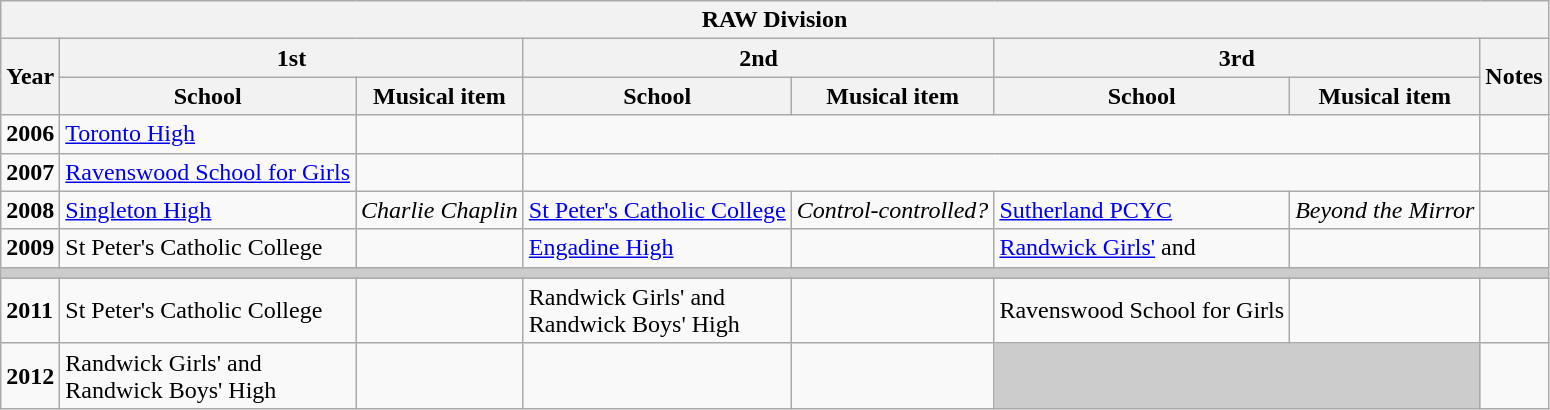<table class="wikitable sortable">
<tr>
<th colspan=8>RAW Division</th>
</tr>
<tr>
<th rowspan=2>Year</th>
<th colspan=2>1st</th>
<th colspan=2>2nd</th>
<th colspan=2>3rd</th>
<th rowspan=2>Notes</th>
</tr>
<tr>
<th>School</th>
<th>Musical item</th>
<th>School</th>
<th>Musical item</th>
<th>School</th>
<th>Musical item</th>
</tr>
<tr>
<td><strong>2006</strong></td>
<td><a href='#'>Toronto High</a></td>
<td></td>
<td colspan=4></td>
<td></td>
</tr>
<tr>
<td><strong>2007</strong></td>
<td><a href='#'>Ravenswood School for Girls</a></td>
<td></td>
<td colspan=4></td>
<td></td>
</tr>
<tr>
<td><strong>2008</strong></td>
<td><a href='#'>Singleton High</a></td>
<td><em>Charlie Chaplin</em></td>
<td><a href='#'>St Peter's Catholic College</a></td>
<td><em>Control-controlled?</em></td>
<td><a href='#'>Sutherland PCYC</a></td>
<td><em>Beyond the Mirror</em></td>
<td></td>
</tr>
<tr>
<td><strong>2009</strong></td>
<td>St Peter's Catholic College</td>
<td></td>
<td><a href='#'>Engadine High</a></td>
<td></td>
<td><a href='#'>Randwick Girls'</a> and<br></td>
<td></td>
<td></td>
</tr>
<tr>
<th colspan=8 style="background: #cccccc;"></th>
</tr>
<tr>
<td><strong>2011</strong></td>
<td>St Peter's Catholic College</td>
<td></td>
<td>Randwick Girls' and<br>Randwick Boys' High</td>
<td></td>
<td>Ravenswood School for Girls</td>
<td></td>
<td></td>
</tr>
<tr>
<td><strong>2012</strong></td>
<td>Randwick Girls' and<br>Randwick Boys' High</td>
<td></td>
<td></td>
<td></td>
<td colspan=2 style="background: #cccccc;"></td>
<td></td>
</tr>
</table>
